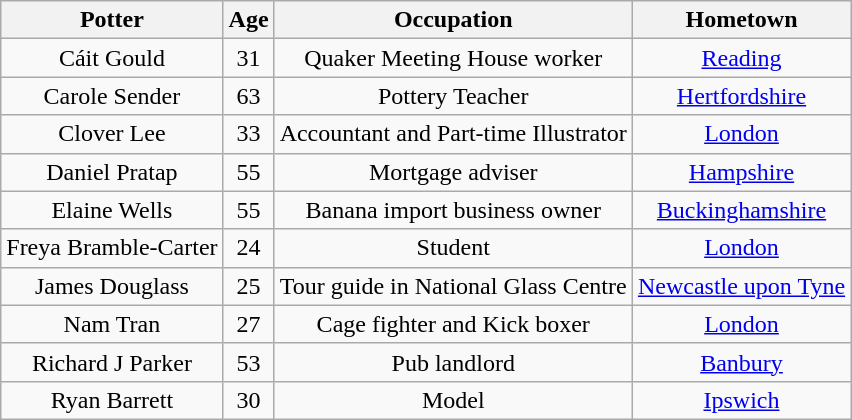<table class="wikitable" style="text-align:center">
<tr>
<th>Potter</th>
<th>Age</th>
<th>Occupation</th>
<th>Hometown</th>
</tr>
<tr>
<td>Cáit Gould</td>
<td>31</td>
<td>Quaker Meeting House worker</td>
<td><a href='#'>Reading</a></td>
</tr>
<tr>
<td>Carole Sender</td>
<td>63</td>
<td>Pottery Teacher</td>
<td><a href='#'>Hertfordshire</a></td>
</tr>
<tr>
<td>Clover Lee</td>
<td>33</td>
<td>Accountant and Part-time Illustrator</td>
<td><a href='#'>London</a></td>
</tr>
<tr>
<td>Daniel Pratap</td>
<td>55</td>
<td>Mortgage adviser</td>
<td><a href='#'>Hampshire</a></td>
</tr>
<tr>
<td>Elaine Wells</td>
<td>55</td>
<td>Banana import business owner</td>
<td><a href='#'>Buckinghamshire</a></td>
</tr>
<tr>
<td>Freya Bramble-Carter</td>
<td>24</td>
<td>Student</td>
<td><a href='#'>London</a></td>
</tr>
<tr>
<td>James Douglass</td>
<td>25</td>
<td>Tour guide in National Glass Centre</td>
<td><a href='#'>Newcastle upon Tyne</a></td>
</tr>
<tr>
<td>Nam Tran</td>
<td>27</td>
<td>Cage fighter and Kick boxer</td>
<td><a href='#'>London</a></td>
</tr>
<tr>
<td>Richard J Parker</td>
<td>53</td>
<td>Pub landlord</td>
<td><a href='#'>Banbury</a></td>
</tr>
<tr>
<td>Ryan Barrett</td>
<td>30</td>
<td>Model</td>
<td><a href='#'>Ipswich</a></td>
</tr>
</table>
